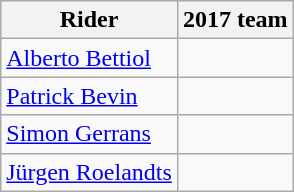<table class="wikitable">
<tr>
<th>Rider</th>
<th>2017 team</th>
</tr>
<tr>
<td><a href='#'>Alberto Bettiol</a></td>
<td></td>
</tr>
<tr>
<td><a href='#'>Patrick Bevin</a></td>
<td></td>
</tr>
<tr>
<td><a href='#'>Simon Gerrans</a></td>
<td></td>
</tr>
<tr>
<td><a href='#'>Jürgen Roelandts</a></td>
<td></td>
</tr>
</table>
